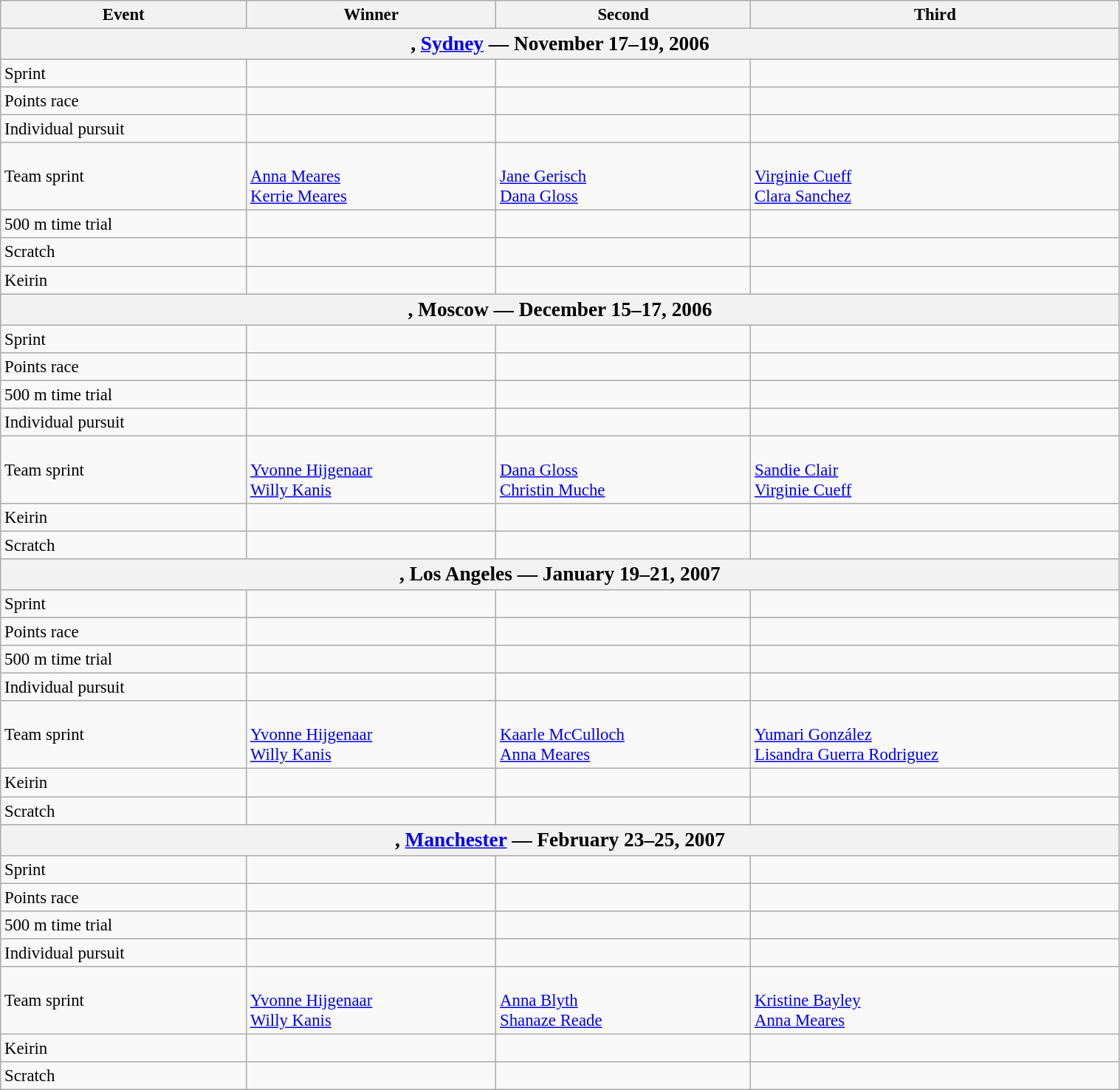<table class=wikitable style="font-size:95%" width="80%">
<tr>
<th>Event</th>
<th>Winner</th>
<th>Second</th>
<th>Third</th>
</tr>
<tr>
<th colspan=4><big>, <a href='#'>Sydney</a> — November 17–19, 2006</big></th>
</tr>
<tr>
<td>Sprint</td>
<td></td>
<td></td>
<td></td>
</tr>
<tr>
<td>Points race</td>
<td></td>
<td></td>
<td></td>
</tr>
<tr>
<td>Individual pursuit</td>
<td></td>
<td></td>
<td></td>
</tr>
<tr>
<td>Team sprint</td>
<td><br> <a href='#'>Anna Meares</a><br> <a href='#'>Kerrie Meares</a></td>
<td><br> <a href='#'>Jane Gerisch</a><br> <a href='#'>Dana Gloss</a></td>
<td><br> <a href='#'>Virginie Cueff</a><br> <a href='#'>Clara Sanchez</a></td>
</tr>
<tr>
<td>500 m time trial</td>
<td></td>
<td></td>
<td></td>
</tr>
<tr>
<td>Scratch</td>
<td></td>
<td></td>
<td></td>
</tr>
<tr>
<td>Keirin</td>
<td></td>
<td></td>
<td></td>
</tr>
<tr bgcolor="#EFEFEF" align="left">
<th colspan=4><big>, Moscow — December 15–17, 2006</big></th>
</tr>
<tr>
<td>Sprint</td>
<td></td>
<td></td>
<td></td>
</tr>
<tr>
<td>Points race</td>
<td></td>
<td></td>
<td></td>
</tr>
<tr>
<td>500 m time trial</td>
<td></td>
<td></td>
<td></td>
</tr>
<tr>
<td>Individual pursuit</td>
<td></td>
<td></td>
<td></td>
</tr>
<tr>
<td>Team sprint</td>
<td><br> <a href='#'>Yvonne Hijgenaar</a><br> <a href='#'>Willy Kanis</a></td>
<td><br> <a href='#'>Dana Gloss</a><br> <a href='#'>Christin Muche</a></td>
<td><br> <a href='#'>Sandie Clair</a><br> <a href='#'>Virginie Cueff</a></td>
</tr>
<tr>
<td>Keirin</td>
<td></td>
<td></td>
<td></td>
</tr>
<tr>
<td>Scratch</td>
<td></td>
<td></td>
<td></td>
</tr>
<tr>
<th colspan=4><big>, Los Angeles — January 19–21, 2007</big></th>
</tr>
<tr>
<td>Sprint</td>
<td></td>
<td></td>
<td></td>
</tr>
<tr>
<td>Points race</td>
<td></td>
<td></td>
<td></td>
</tr>
<tr>
<td>500 m time trial</td>
<td></td>
<td></td>
<td></td>
</tr>
<tr>
<td>Individual pursuit</td>
<td></td>
<td></td>
<td></td>
</tr>
<tr>
<td>Team sprint</td>
<td><br> <a href='#'>Yvonne Hijgenaar</a><br> <a href='#'>Willy Kanis</a></td>
<td><br> <a href='#'>Kaarle McCulloch</a> <br> <a href='#'>Anna Meares</a></td>
<td><br> <a href='#'>Yumari González</a> <br><a href='#'>Lisandra Guerra Rodriguez</a></td>
</tr>
<tr>
<td>Keirin</td>
<td></td>
<td></td>
<td></td>
</tr>
<tr>
<td>Scratch</td>
<td></td>
<td></td>
<td></td>
</tr>
<tr>
<th colspan=4><big>, <a href='#'>Manchester</a> — February 23–25, 2007</big></th>
</tr>
<tr>
<td>Sprint</td>
<td></td>
<td></td>
<td></td>
</tr>
<tr>
<td>Points race</td>
<td></td>
<td></td>
<td></td>
</tr>
<tr>
<td>500 m time trial</td>
<td></td>
<td></td>
<td></td>
</tr>
<tr>
<td>Individual pursuit</td>
<td></td>
<td></td>
<td></td>
</tr>
<tr>
<td>Team sprint</td>
<td><br> <a href='#'>Yvonne Hijgenaar</a><br> <a href='#'>Willy Kanis</a></td>
<td><br> <a href='#'>Anna Blyth</a><br> <a href='#'>Shanaze Reade</a></td>
<td><br> <a href='#'>Kristine Bayley</a><br> <a href='#'>Anna Meares</a></td>
</tr>
<tr>
<td>Keirin</td>
<td></td>
<td></td>
<td></td>
</tr>
<tr>
<td>Scratch</td>
<td></td>
<td></td>
<td></td>
</tr>
</table>
